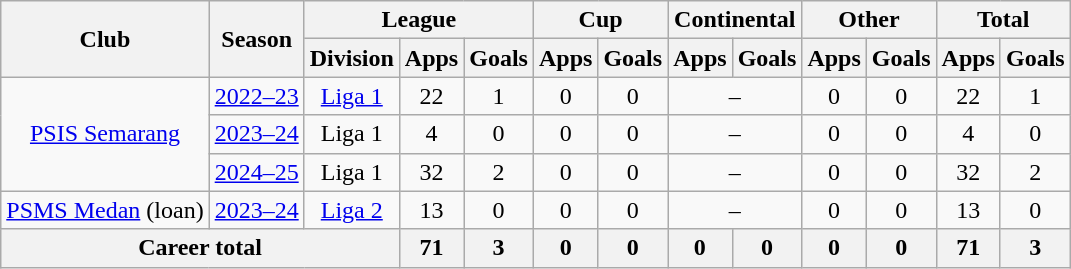<table class="wikitable" style="text-align: center">
<tr>
<th rowspan="2">Club</th>
<th rowspan="2">Season</th>
<th colspan="3">League</th>
<th colspan="2">Cup</th>
<th colspan="2">Continental</th>
<th colspan="2">Other</th>
<th colspan="2">Total</th>
</tr>
<tr>
<th>Division</th>
<th>Apps</th>
<th>Goals</th>
<th>Apps</th>
<th>Goals</th>
<th>Apps</th>
<th>Goals</th>
<th>Apps</th>
<th>Goals</th>
<th>Apps</th>
<th>Goals</th>
</tr>
<tr>
<td rowspan="3"><a href='#'>PSIS Semarang</a></td>
<td><a href='#'>2022–23</a></td>
<td><a href='#'>Liga 1</a></td>
<td>22</td>
<td>1</td>
<td>0</td>
<td>0</td>
<td colspan="2">–</td>
<td>0</td>
<td>0</td>
<td>22</td>
<td>1</td>
</tr>
<tr>
<td><a href='#'>2023–24</a></td>
<td>Liga 1</td>
<td>4</td>
<td>0</td>
<td>0</td>
<td>0</td>
<td colspan="2">–</td>
<td>0</td>
<td>0</td>
<td>4</td>
<td>0</td>
</tr>
<tr>
<td><a href='#'>2024–25</a></td>
<td>Liga 1</td>
<td>32</td>
<td>2</td>
<td>0</td>
<td>0</td>
<td colspan="2">–</td>
<td>0</td>
<td>0</td>
<td>32</td>
<td>2</td>
</tr>
<tr>
<td><a href='#'>PSMS Medan</a> (loan)</td>
<td><a href='#'>2023–24</a></td>
<td><a href='#'>Liga 2</a></td>
<td>13</td>
<td>0</td>
<td>0</td>
<td>0</td>
<td colspan="2">–</td>
<td>0</td>
<td>0</td>
<td>13</td>
<td>0</td>
</tr>
<tr>
<th colspan="3">Career total</th>
<th>71</th>
<th>3</th>
<th>0</th>
<th>0</th>
<th>0</th>
<th>0</th>
<th>0</th>
<th>0</th>
<th>71</th>
<th>3</th>
</tr>
</table>
